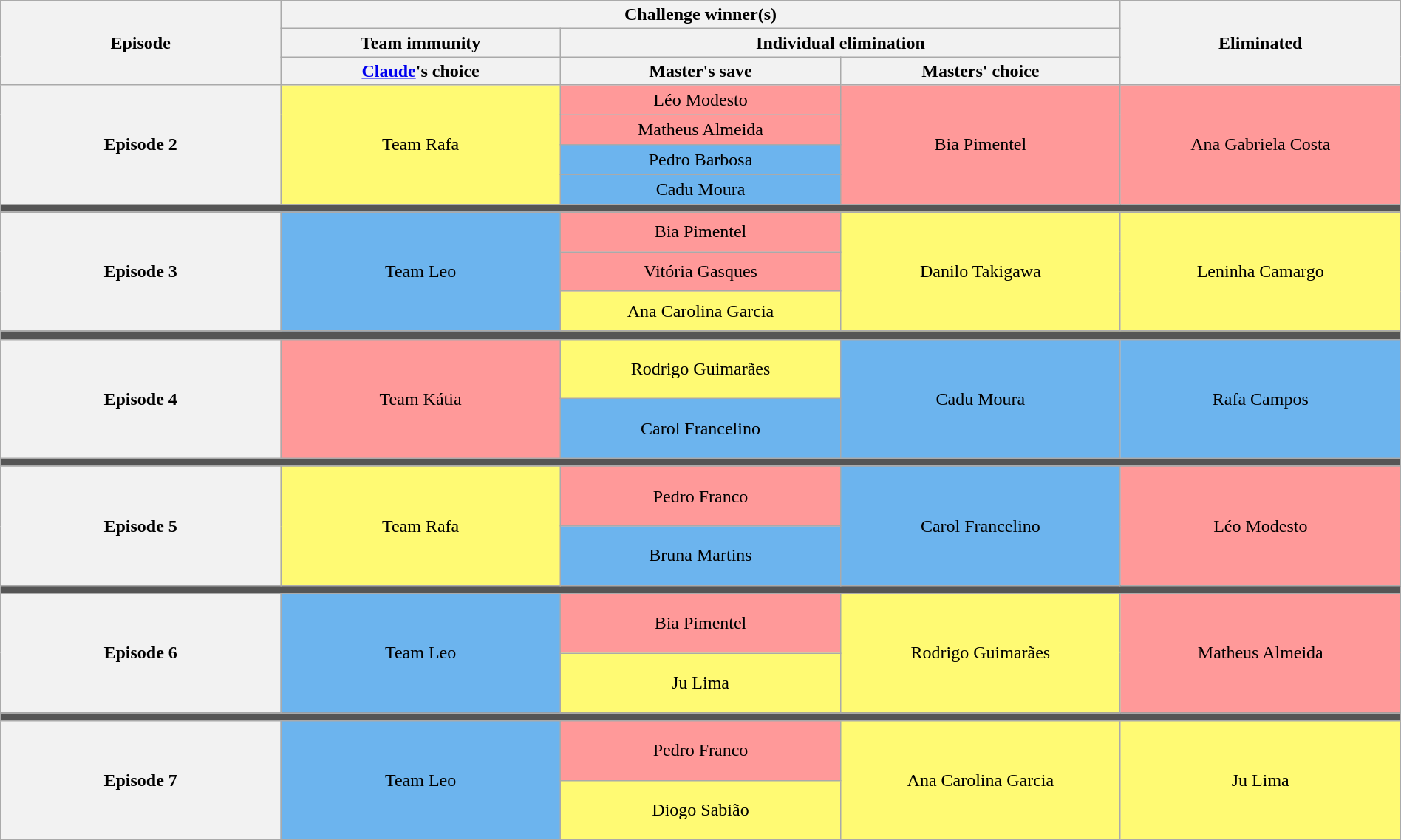<table class="wikitable" style="text-align:center; width:100%;">
<tr>
<th scope="col" width="20.0%" rowspan=3>Episode</th>
<th scope="col" width="60.0%" colspan=3>Challenge winner(s)</th>
<th scope="col" width="20.0%" rowspan=3>Eliminated</th>
</tr>
<tr>
<th scope="col" width="20.0%" colspan=1>Team immunity</th>
<th scope="col" width="40.0%" colspan=2>Individual elimination</th>
</tr>
<tr>
<th scope="col" width="20.0%"><a href='#'>Claude</a>'s choice</th>
<th scope="col" width="20.0%">Master's save</th>
<th scope="col" width="20.0%">Masters' choice</th>
</tr>
<tr>
<th rowspan=4>Episode 2<br></th>
<td rowspan=4 bgcolor=FFFA73 style="height:100px">Team Rafa</td>
<td rowspan=1 bgcolor=FF9999>Léo Modesto</td>
<td rowspan=4 bgcolor=FF9999>Bia Pimentel</td>
<td rowspan=4 bgcolor=FF9999>Ana Gabriela Costa</td>
</tr>
<tr>
<td rowspan=1 bgcolor=FF9999>Matheus Almeida</td>
</tr>
<tr>
<td rowspan=1 bgcolor=6CB4EE>Pedro Barbosa</td>
</tr>
<tr>
<td rowspan=1 bgcolor=6CB4EE>Cadu Moura</td>
</tr>
<tr>
<td colspan=5 bgcolor=555555></td>
</tr>
<tr>
</tr>
<tr>
<th rowspan=3>Episode 3<br></th>
<td rowspan=3 bgcolor=6CB4EE style="height:100px">Team Leo</td>
<td rowspan=1 bgcolor=FF9999>Bia Pimentel</td>
<td rowspan=3 bgcolor=FFFA73>Danilo Takigawa</td>
<td rowspan=3 bgcolor=FFFA73>Leninha Camargo</td>
</tr>
<tr>
<td rowspan=1 bgcolor=FF9999>Vitória Gasques</td>
</tr>
<tr>
<td rowspan=1 bgcolor=FFFA73>Ana Carolina Garcia</td>
</tr>
<tr>
<td colspan=5 bgcolor=555555></td>
</tr>
<tr>
<th rowspan=2>Episode 4<br></th>
<td rowspan=2 bgcolor=FF9999 style="height:100px">Team Kátia</td>
<td rowspan=1 bgcolor=FFFA73>Rodrigo Guimarães</td>
<td rowspan=2 bgcolor=6CB4EE>Cadu Moura</td>
<td rowspan=2 bgcolor=6CB4EE>Rafa Campos</td>
</tr>
<tr>
<td rowspan=1 bgcolor=6CB4EE>Carol Francelino</td>
</tr>
<tr>
<td colspan=5 bgcolor=555555></td>
</tr>
<tr>
<th rowspan=2>Episode 5<br></th>
<td rowspan=2 bgcolor=FFFA73 style="height:100px">Team Rafa</td>
<td rowspan=1 bgcolor=FF9999>Pedro Franco</td>
<td rowspan=2 bgcolor=6CB4EE>Carol Francelino</td>
<td rowspan=2 bgcolor=FF9999>Léo Modesto</td>
</tr>
<tr>
<td rowspan=1 bgcolor=6CB4EE>Bruna Martins</td>
</tr>
<tr>
<td colspan=5 bgcolor=555555></td>
</tr>
<tr>
<th rowspan=2>Episode 6<br></th>
<td rowspan=2 bgcolor=6CB4EE style="height:100px">Team Leo</td>
<td rowspan=1 bgcolor=FF9999>Bia Pimentel</td>
<td rowspan=2 bgcolor=FFFA73>Rodrigo Guimarães</td>
<td rowspan=2 bgcolor=FF9999>Matheus Almeida</td>
</tr>
<tr>
<td rowspan=1 bgcolor=FFFA73>Ju Lima</td>
</tr>
<tr>
<td colspan=5 bgcolor=555555></td>
</tr>
<tr>
<th rowspan=2>Episode 7<br></th>
<td rowspan=2 bgcolor=6CB4EE style="height:100px">Team Leo</td>
<td rowspan=1 bgcolor=FF9999>Pedro Franco</td>
<td rowspan=2 bgcolor=FFFA73>Ana Carolina Garcia</td>
<td rowspan=2 bgcolor=FFFA73>Ju Lima</td>
</tr>
<tr>
<td rowspan=1 bgcolor=FFFA73>Diogo Sabião</td>
</tr>
</table>
